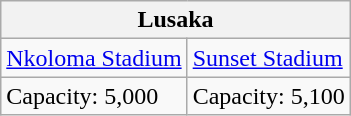<table class="wikitable">
<tr>
<th colspan=2>Lusaka</th>
</tr>
<tr>
<td><a href='#'>Nkoloma Stadium</a></td>
<td><a href='#'>Sunset Stadium</a></td>
</tr>
<tr>
<td>Capacity: 5,000</td>
<td>Capacity: 5,100</td>
</tr>
</table>
